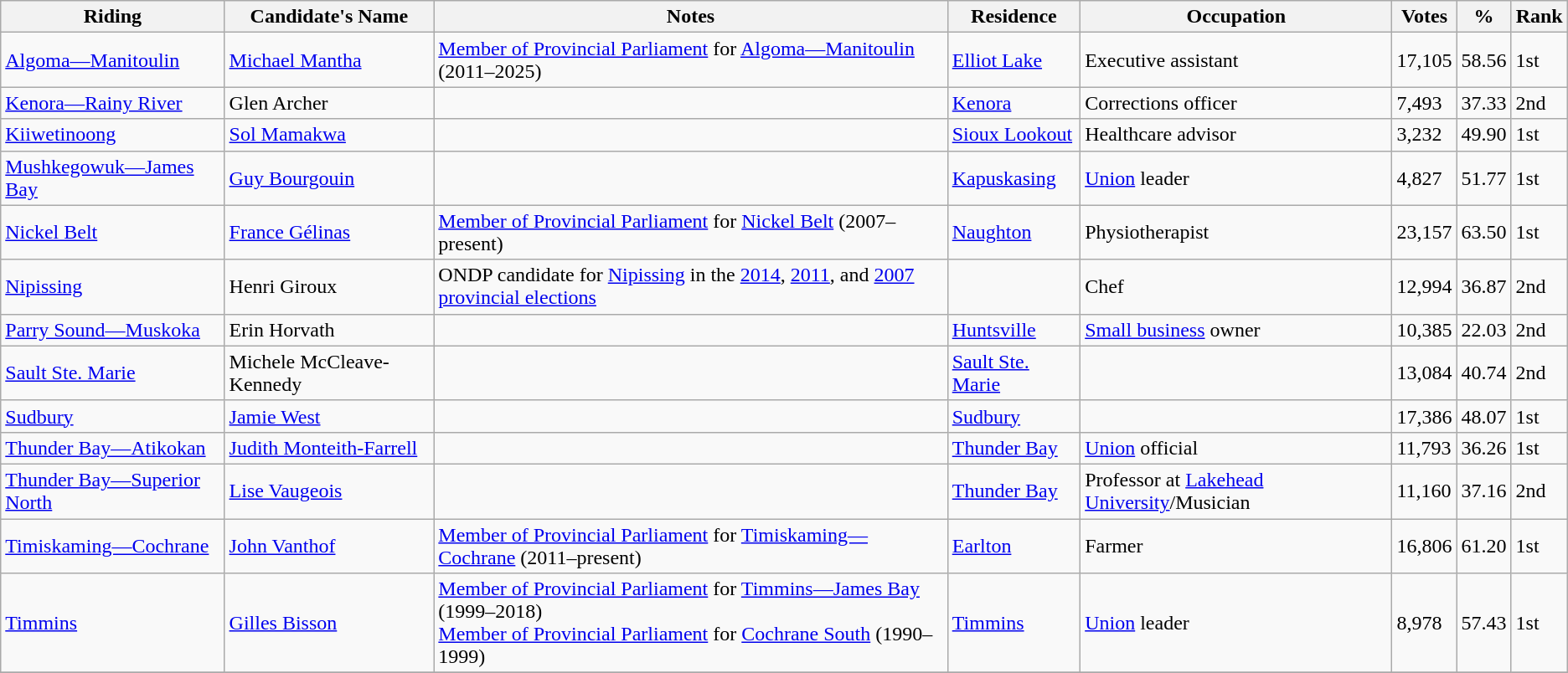<table class="wikitable sortable">
<tr>
<th>Riding<br></th>
<th>Candidate's Name</th>
<th>Notes</th>
<th>Residence</th>
<th>Occupation</th>
<th>Votes</th>
<th>%</th>
<th>Rank</th>
</tr>
<tr>
<td><a href='#'>Algoma—Manitoulin</a></td>
<td><a href='#'>Michael Mantha</a></td>
<td><a href='#'>Member of Provincial Parliament</a> for <a href='#'>Algoma—Manitoulin</a> (2011–2025)</td>
<td><a href='#'>Elliot Lake</a></td>
<td>Executive assistant</td>
<td>17,105</td>
<td>58.56</td>
<td>1st</td>
</tr>
<tr>
<td><a href='#'>Kenora—Rainy River</a></td>
<td>Glen Archer</td>
<td></td>
<td><a href='#'>Kenora</a></td>
<td>Corrections officer</td>
<td>7,493</td>
<td>37.33</td>
<td>2nd</td>
</tr>
<tr>
<td><a href='#'>Kiiwetinoong</a></td>
<td><a href='#'>Sol Mamakwa</a></td>
<td></td>
<td><a href='#'>Sioux Lookout</a></td>
<td>Healthcare advisor</td>
<td>3,232</td>
<td>49.90</td>
<td>1st</td>
</tr>
<tr>
<td><a href='#'>Mushkegowuk—James Bay</a></td>
<td><a href='#'>Guy Bourgouin</a></td>
<td></td>
<td><a href='#'>Kapuskasing</a></td>
<td><a href='#'>Union</a> leader</td>
<td>4,827</td>
<td>51.77</td>
<td>1st</td>
</tr>
<tr>
<td><a href='#'>Nickel Belt</a></td>
<td><a href='#'>France Gélinas</a></td>
<td><a href='#'>Member of Provincial Parliament</a> for <a href='#'>Nickel Belt</a> (2007–present)</td>
<td><a href='#'>Naughton</a></td>
<td>Physiotherapist</td>
<td>23,157</td>
<td>63.50</td>
<td>1st</td>
</tr>
<tr>
<td><a href='#'>Nipissing</a></td>
<td>Henri Giroux</td>
<td>ONDP candidate for <a href='#'>Nipissing</a> in the <a href='#'>2014</a>, <a href='#'>2011</a>, and <a href='#'>2007 provincial elections</a></td>
<td></td>
<td>Chef</td>
<td>12,994</td>
<td>36.87</td>
<td>2nd</td>
</tr>
<tr>
<td><a href='#'>Parry Sound—Muskoka</a></td>
<td>Erin Horvath</td>
<td></td>
<td><a href='#'>Huntsville</a></td>
<td><a href='#'>Small business</a> owner</td>
<td>10,385</td>
<td>22.03</td>
<td>2nd</td>
</tr>
<tr>
<td><a href='#'>Sault Ste. Marie</a></td>
<td>Michele McCleave-Kennedy</td>
<td></td>
<td><a href='#'>Sault Ste. Marie</a></td>
<td></td>
<td>13,084</td>
<td>40.74</td>
<td>2nd</td>
</tr>
<tr>
<td><a href='#'>Sudbury</a></td>
<td><a href='#'>Jamie West</a></td>
<td></td>
<td><a href='#'>Sudbury</a></td>
<td></td>
<td>17,386</td>
<td>48.07</td>
<td>1st</td>
</tr>
<tr>
<td><a href='#'>Thunder Bay—Atikokan</a></td>
<td><a href='#'>Judith Monteith-Farrell</a></td>
<td></td>
<td><a href='#'>Thunder Bay</a></td>
<td><a href='#'>Union</a> official</td>
<td>11,793</td>
<td>36.26</td>
<td>1st</td>
</tr>
<tr>
<td><a href='#'>Thunder Bay—Superior North</a></td>
<td><a href='#'>Lise Vaugeois</a></td>
<td></td>
<td><a href='#'>Thunder Bay</a></td>
<td>Professor at <a href='#'>Lakehead University</a>/Musician</td>
<td>11,160</td>
<td>37.16</td>
<td>2nd</td>
</tr>
<tr>
<td><a href='#'>Timiskaming—Cochrane</a></td>
<td><a href='#'>John Vanthof</a></td>
<td><a href='#'>Member of Provincial Parliament</a> for <a href='#'>Timiskaming—Cochrane</a> (2011–present)</td>
<td><a href='#'>Earlton</a></td>
<td>Farmer</td>
<td>16,806</td>
<td>61.20</td>
<td>1st</td>
</tr>
<tr>
<td><a href='#'>Timmins</a></td>
<td><a href='#'>Gilles Bisson</a></td>
<td><a href='#'>Member of Provincial Parliament</a> for <a href='#'>Timmins—James Bay</a> (1999–2018) <br> <a href='#'>Member of Provincial Parliament</a> for <a href='#'>Cochrane South</a> (1990–1999)</td>
<td><a href='#'>Timmins</a></td>
<td><a href='#'>Union</a> leader</td>
<td>8,978</td>
<td>57.43</td>
<td>1st</td>
</tr>
<tr>
</tr>
</table>
